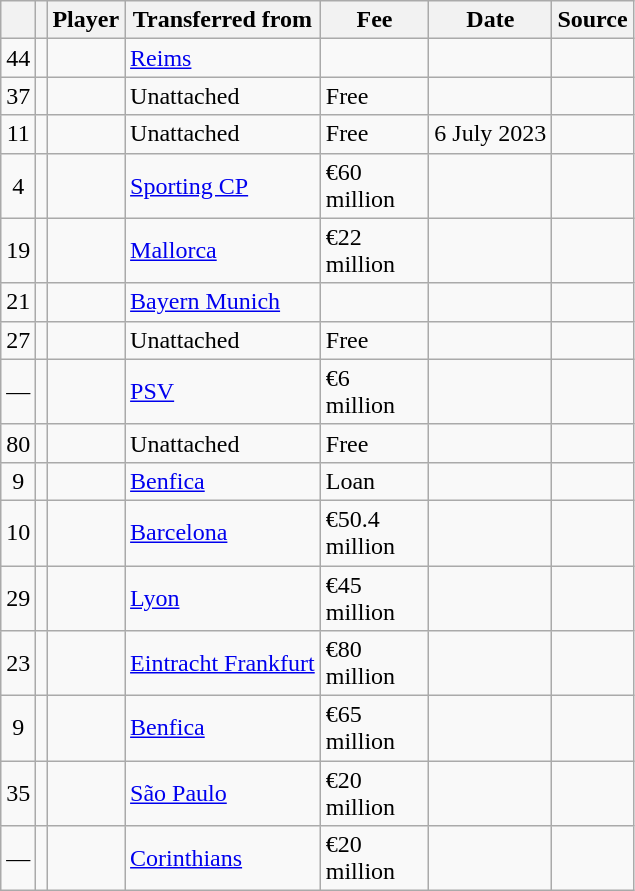<table class="wikitable plainrowheaders sortable">
<tr>
<th></th>
<th></th>
<th scope="col">Player</th>
<th>Transferred from</th>
<th style="width: 65px;">Fee</th>
<th scope="col">Date</th>
<th scope="col">Source</th>
</tr>
<tr>
<td align="center">44</td>
<td align="center"></td>
<td></td>
<td> <a href='#'>Reims</a></td>
<td></td>
<td></td>
<td></td>
</tr>
<tr>
<td align="center">37</td>
<td align="center"></td>
<td></td>
<td>Unattached</td>
<td>Free</td>
<td></td>
<td></td>
</tr>
<tr>
<td align="center">11</td>
<td align="center"></td>
<td></td>
<td>Unattached</td>
<td>Free</td>
<td>6 July 2023</td>
<td></td>
</tr>
<tr>
<td align="center">4</td>
<td align="center"></td>
<td></td>
<td> <a href='#'>Sporting CP</a></td>
<td>€60 million</td>
<td></td>
<td></td>
</tr>
<tr>
<td align="center">19</td>
<td align="center"></td>
<td></td>
<td> <a href='#'>Mallorca</a></td>
<td>€22 million</td>
<td></td>
<td></td>
</tr>
<tr>
<td align="center">21</td>
<td align="center"></td>
<td></td>
<td> <a href='#'>Bayern Munich</a></td>
<td></td>
<td></td>
<td></td>
</tr>
<tr>
<td align="center">27</td>
<td align="center"></td>
<td></td>
<td>Unattached</td>
<td>Free</td>
<td></td>
<td></td>
</tr>
<tr>
<td align="center">—</td>
<td align="center"></td>
<td></td>
<td> <a href='#'>PSV</a></td>
<td>€6 million</td>
<td></td>
<td></td>
</tr>
<tr>
<td align="center">80</td>
<td align="center"></td>
<td></td>
<td>Unattached</td>
<td>Free</td>
<td></td>
<td></td>
</tr>
<tr>
<td align="center">9</td>
<td align="center"></td>
<td></td>
<td> <a href='#'>Benfica</a></td>
<td>Loan</td>
<td></td>
<td></td>
</tr>
<tr>
<td align="center">10</td>
<td align="center"></td>
<td></td>
<td> <a href='#'>Barcelona</a></td>
<td>€50.4 million</td>
<td></td>
<td></td>
</tr>
<tr>
<td align="center">29</td>
<td align="center"></td>
<td></td>
<td> <a href='#'>Lyon</a></td>
<td>€45 million</td>
<td></td>
<td></td>
</tr>
<tr>
<td align="center">23</td>
<td align="center"></td>
<td></td>
<td> <a href='#'>Eintracht Frankfurt</a></td>
<td>€80 million</td>
<td></td>
<td></td>
</tr>
<tr>
<td align="center">9</td>
<td align="center"></td>
<td></td>
<td> <a href='#'>Benfica</a></td>
<td>€65 million</td>
<td></td>
<td></td>
</tr>
<tr>
<td align="center">35</td>
<td align="center"></td>
<td></td>
<td> <a href='#'>São Paulo</a></td>
<td>€20 million</td>
<td></td>
<td></td>
</tr>
<tr>
<td align="center">—</td>
<td align="center"></td>
<td></td>
<td> <a href='#'>Corinthians</a></td>
<td>€20 million</td>
<td></td>
<td></td>
</tr>
</table>
